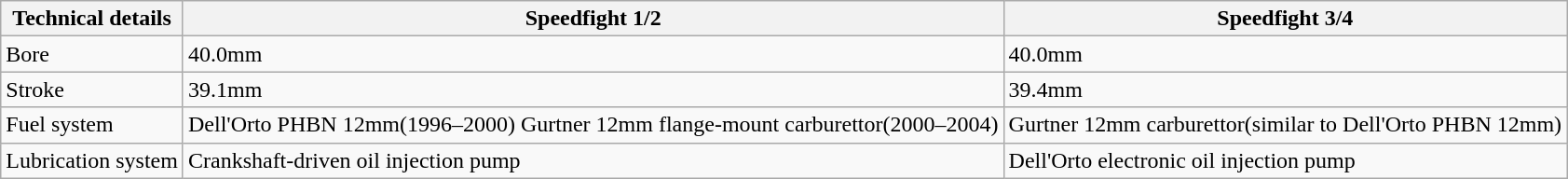<table class="wikitable">
<tr>
<th>Technical details</th>
<th>Speedfight 1/2</th>
<th>Speedfight 3/4</th>
</tr>
<tr>
<td>Bore</td>
<td>40.0mm</td>
<td>40.0mm</td>
</tr>
<tr>
<td>Stroke</td>
<td>39.1mm</td>
<td>39.4mm</td>
</tr>
<tr>
<td>Fuel system</td>
<td>Dell'Orto PHBN 12mm(1996–2000) Gurtner 12mm flange-mount carburettor(2000–2004)</td>
<td>Gurtner 12mm carburettor(similar to Dell'Orto PHBN 12mm)</td>
</tr>
<tr>
<td>Lubrication system</td>
<td>Crankshaft-driven oil injection pump</td>
<td>Dell'Orto electronic oil injection pump</td>
</tr>
</table>
